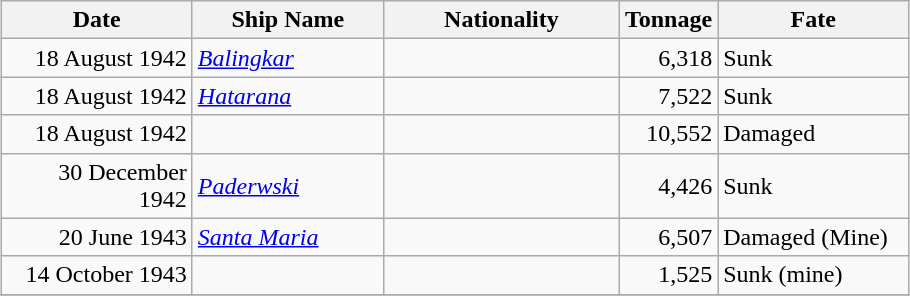<table class="wikitable sortable" style="margin: 1em auto 1em auto;" style="margin: 1em auto 1em auto;">
<tr>
<th width="120px">Date</th>
<th width="120px">Ship Name</th>
<th width="150px">Nationality</th>
<th width="25px">Tonnage</th>
<th width="120px">Fate</th>
</tr>
<tr>
<td align="right">18 August 1942</td>
<td align="left"><a href='#'><em>Balingkar</em></a></td>
<td align="left"></td>
<td align="right">6,318</td>
<td align="left">Sunk</td>
</tr>
<tr>
<td align="right">18 August 1942</td>
<td align="left"><a href='#'><em>Hatarana</em></a></td>
<td align="left"></td>
<td align="right">7,522</td>
<td align="left">Sunk</td>
</tr>
<tr>
<td align="right">18 August 1942</td>
<td align="left"></td>
<td align="left"></td>
<td align="right">10,552</td>
<td align="left">Damaged</td>
</tr>
<tr>
<td align="right">30 December 1942</td>
<td align="left"><a href='#'><em>Paderwski</em></a></td>
<td align="left"></td>
<td align="right">4,426</td>
<td align="left">Sunk</td>
</tr>
<tr>
<td align="right">20 June 1943</td>
<td align="left"><a href='#'><em>Santa Maria</em></a></td>
<td align="left"></td>
<td align="right">6,507</td>
<td align="left">Damaged (Mine)</td>
</tr>
<tr>
<td align="right">14 October 1943</td>
<td align="left"></td>
<td align="left"></td>
<td align="right">1,525</td>
<td align="left">Sunk (mine)</td>
</tr>
<tr>
</tr>
</table>
